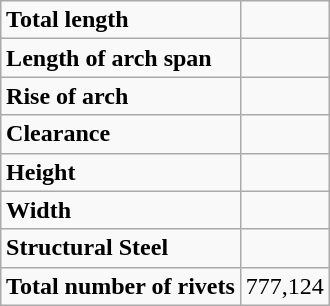<table class="wikitable" style="margin: 1em auto 1em auto" cellpadding="2">
<tr>
<td><strong>Total length</strong></td>
<td></td>
</tr>
<tr>
<td><strong>Length of arch span</strong></td>
<td></td>
</tr>
<tr>
<td><strong>Rise of arch</strong></td>
<td></td>
</tr>
<tr>
<td><strong>Clearance</strong></td>
<td></td>
</tr>
<tr>
<td><strong>Height</strong></td>
<td></td>
</tr>
<tr>
<td><strong>Width</strong></td>
<td></td>
</tr>
<tr>
<td><strong>Structural Steel</strong></td>
<td></td>
</tr>
<tr>
<td><strong>Total number of rivets</strong></td>
<td>777,124</td>
</tr>
</table>
